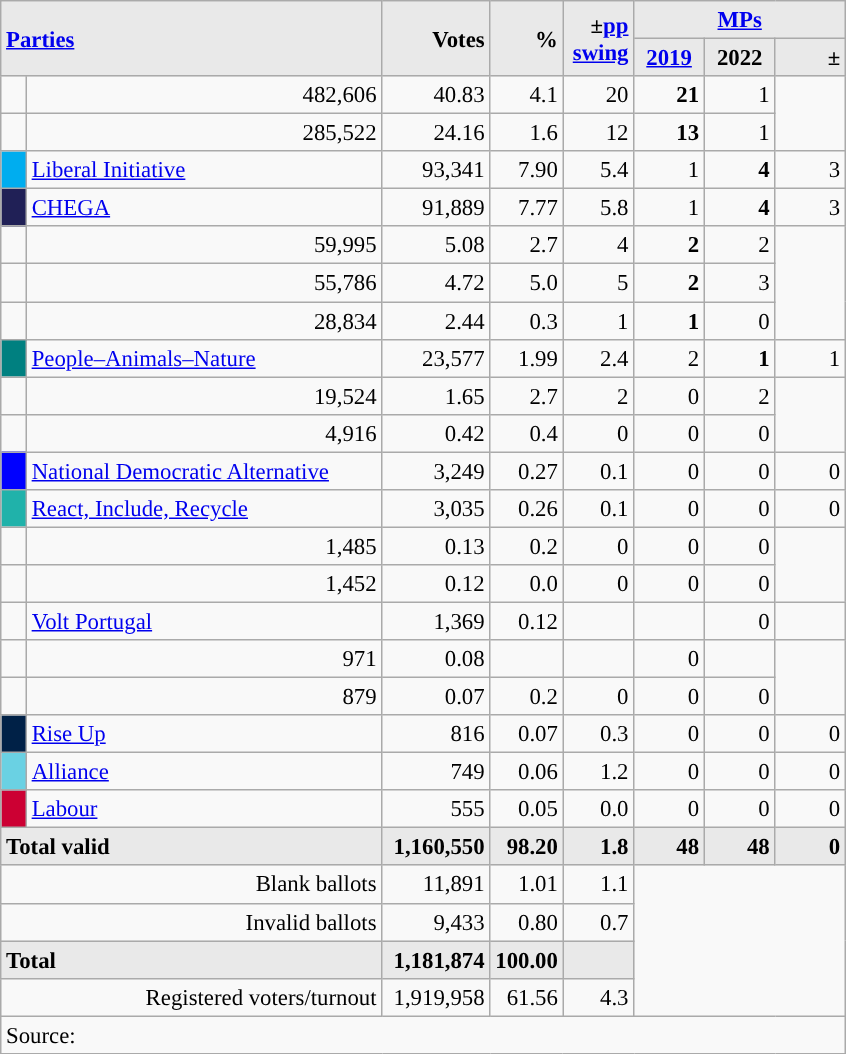<table class="wikitable" style="text-align:right; font-size:95%;">
<tr>
<th rowspan="2" colspan="2" style="background:#e9e9e9; text-align:left;" alignleft><a href='#'>Parties</a></th>
<th rowspan="2" style="background:#e9e9e9; text-align:right;">Votes</th>
<th rowspan="2" style="background:#e9e9e9; text-align:right;">%</th>
<th rowspan="2" style="background:#e9e9e9; text-align:right;">±<a href='#'>pp</a> <a href='#'>swing</a></th>
<th colspan="3" style="background:#e9e9e9; text-align:center;"><a href='#'>MPs</a></th>
</tr>
<tr style="background-color:#E9E9E9">
<th style="background-color:#E9E9E9;text-align:center;"><a href='#'>2019</a></th>
<th style="background-color:#E9E9E9;text-align:center;">2022</th>
<th style="background:#e9e9e9; text-align:right;">±</th>
</tr>
<tr>
<td></td>
<td>482,606</td>
<td>40.83</td>
<td>4.1</td>
<td>20</td>
<td><strong>21</strong></td>
<td>1</td>
</tr>
<tr>
<td></td>
<td>285,522</td>
<td>24.16</td>
<td>1.6</td>
<td>12</td>
<td><strong>13</strong></td>
<td>1</td>
</tr>
<tr>
<td style="width: 10px" bgcolor="#00ADEF" align="center"></td>
<td align="left"><a href='#'>Liberal Initiative</a></td>
<td>93,341</td>
<td>7.90</td>
<td>5.4</td>
<td>1</td>
<td><strong>4</strong></td>
<td>3</td>
</tr>
<tr>
<td style="width: 10px" bgcolor="#202056" align="center"></td>
<td align="left"><a href='#'>CHEGA</a></td>
<td>91,889</td>
<td>7.77</td>
<td>5.8</td>
<td>1</td>
<td><strong>4</strong></td>
<td>3</td>
</tr>
<tr>
<td></td>
<td>59,995</td>
<td>5.08</td>
<td>2.7</td>
<td>4</td>
<td><strong>2</strong></td>
<td>2</td>
</tr>
<tr>
<td></td>
<td>55,786</td>
<td>4.72</td>
<td>5.0</td>
<td>5</td>
<td><strong>2</strong></td>
<td>3</td>
</tr>
<tr>
<td></td>
<td>28,834</td>
<td>2.44</td>
<td>0.3</td>
<td>1</td>
<td><strong>1</strong></td>
<td>0</td>
</tr>
<tr>
<td style="width: 10px" bgcolor="teal" align="center"></td>
<td align="left"><a href='#'>People–Animals–Nature</a></td>
<td>23,577</td>
<td>1.99</td>
<td>2.4</td>
<td>2</td>
<td><strong>1</strong></td>
<td>1</td>
</tr>
<tr>
<td></td>
<td>19,524</td>
<td>1.65</td>
<td>2.7</td>
<td>2</td>
<td>0</td>
<td>2</td>
</tr>
<tr>
<td></td>
<td>4,916</td>
<td>0.42</td>
<td>0.4</td>
<td>0</td>
<td>0</td>
<td>0</td>
</tr>
<tr>
<td style="width: 10px" bgcolor="blue" align="center"></td>
<td align="left"><a href='#'>National Democratic Alternative</a></td>
<td>3,249</td>
<td>0.27</td>
<td>0.1</td>
<td>0</td>
<td>0</td>
<td>0</td>
</tr>
<tr>
<td style="width: 10px" bgcolor="LightSeaGreen" align="center"></td>
<td align="left"><a href='#'>React, Include, Recycle</a></td>
<td>3,035</td>
<td>0.26</td>
<td>0.1</td>
<td>0</td>
<td>0</td>
<td>0</td>
</tr>
<tr>
<td></td>
<td>1,485</td>
<td>0.13</td>
<td>0.2</td>
<td>0</td>
<td>0</td>
<td>0</td>
</tr>
<tr>
<td></td>
<td>1,452</td>
<td>0.12</td>
<td>0.0</td>
<td>0</td>
<td>0</td>
<td>0</td>
</tr>
<tr>
<td style="width: 10px"></td>
<td align="left"><a href='#'>Volt Portugal</a></td>
<td>1,369</td>
<td>0.12</td>
<td></td>
<td></td>
<td>0</td>
<td></td>
</tr>
<tr>
<td></td>
<td>971</td>
<td>0.08</td>
<td></td>
<td></td>
<td>0</td>
<td></td>
</tr>
<tr>
<td></td>
<td>879</td>
<td>0.07</td>
<td>0.2</td>
<td>0</td>
<td>0</td>
<td>0</td>
</tr>
<tr>
<td style="width: 10px" bgcolor="#002147" align="center"></td>
<td align="left"><a href='#'>Rise Up</a></td>
<td>816</td>
<td>0.07</td>
<td>0.3</td>
<td>0</td>
<td>0</td>
<td>0</td>
</tr>
<tr>
<td style="width: 10px" bgcolor="#6AD1E3" align="center"></td>
<td align="left"><a href='#'>Alliance</a></td>
<td>749</td>
<td>0.06</td>
<td>1.2</td>
<td>0</td>
<td>0</td>
<td>0</td>
</tr>
<tr>
<td style="width: 10px" bgcolor="#CC0033" align="center"></td>
<td align="left"><a href='#'>Labour</a></td>
<td>555</td>
<td>0.05</td>
<td>0.0</td>
<td>0</td>
<td>0</td>
<td>0</td>
</tr>
<tr>
<td colspan=2 width="247" align=left style="background-color:#E9E9E9"><strong>Total valid</strong></td>
<td width="65" align="right" style="background-color:#E9E9E9"><strong>1,160,550</strong></td>
<td width="40" align="right" style="background-color:#E9E9E9"><strong>98.20</strong></td>
<td width="40" align="right" style="background-color:#E9E9E9"><strong>1.8</strong></td>
<td width="40" align="right" style="background-color:#E9E9E9"><strong>48</strong></td>
<td width="40" align="right" style="background-color:#E9E9E9"><strong>48</strong></td>
<td width="40" align="right" style="background-color:#E9E9E9"><strong>0</strong></td>
</tr>
<tr>
<td colspan=2>Blank ballots</td>
<td>11,891</td>
<td>1.01</td>
<td>1.1</td>
<td colspan=4 rowspan=4></td>
</tr>
<tr>
<td colspan=2>Invalid ballots</td>
<td>9,433</td>
<td>0.80</td>
<td>0.7</td>
</tr>
<tr>
<td colspan=2 align=left style="background-color:#E9E9E9"><strong>Total</strong></td>
<td width="50" align="right" style="background-color:#E9E9E9"><strong>1,181,874</strong></td>
<td width="40" align="right" style="background-color:#E9E9E9"><strong>100.00</strong></td>
<td width="40" align="right" style="background-color:#E9E9E9"></td>
</tr>
<tr>
<td colspan=2>Registered voters/turnout</td>
<td>1,919,958</td>
<td>61.56</td>
<td>4.3</td>
</tr>
<tr>
<td colspan=11 align=left>Source: </td>
</tr>
</table>
